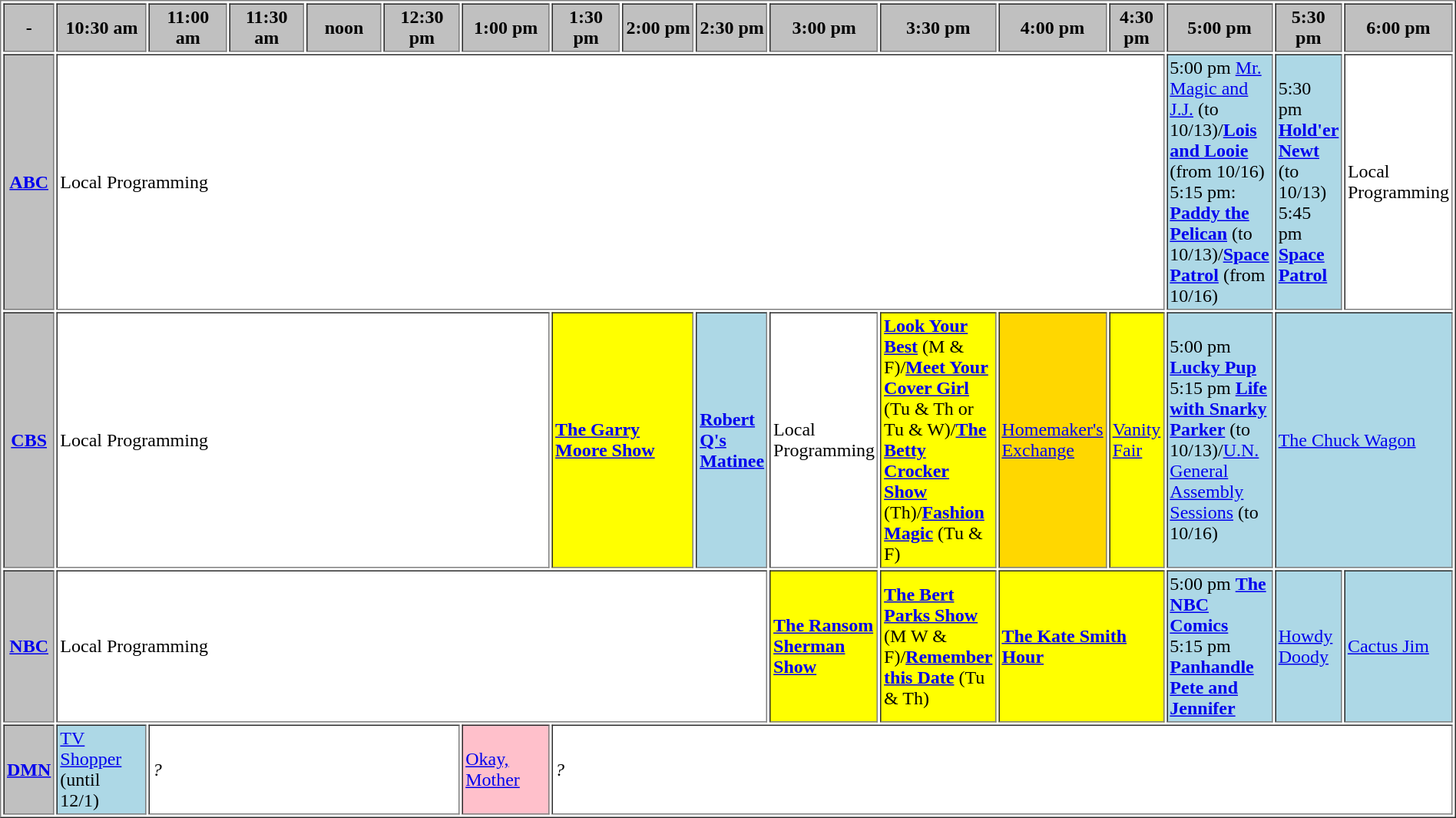<table border="1" cellpadding="2">
<tr>
<th bgcolor="#C0C0C0">-</th>
<th width="12%" bgcolor="#C0C0C0">10:30 am</th>
<th width="13%" bgcolor="#C0C0C0">11:00 am</th>
<th width="12%" bgcolor="#C0C0C0">11:30 am</th>
<th width="13%" bgcolor="#C0C0C0">noon</th>
<th width="12%" bgcolor="#C0C0C0">12:30 pm</th>
<th width="13%" bgcolor="#C0C0C0">1:00 pm</th>
<th width="12%" bgcolor="#C0C0C0">1:30 pm</th>
<th width="13%" bgcolor="#C0C0C0">2:00 pm</th>
<th width="12%" bgcolor="#C0C0C0">2:30 pm</th>
<th width="13%" bgcolor="#C0C0C0">3:00 pm</th>
<th width="12%" bgcolor="#C0C0C0">3:30 pm</th>
<th width="13%" bgcolor="#C0C0C0">4:00 pm</th>
<th width="12%" bgcolor="#C0C0C0">4:30 pm</th>
<th width="13%" bgcolor="#C0C0C0">5:00 pm</th>
<th width="12%" bgcolor="#C0C0C0">5:30 pm</th>
<th width="13%" bgcolor="#C0C0C0">6:00 pm</th>
</tr>
<tr>
<th bgcolor="#C0C0C0"><a href='#'>ABC</a></th>
<td bgcolor="white" colspan="13">Local Programming</td>
<td bgcolor="lightblue">5:00 pm <a href='#'>Mr. Magic and J.J.</a> (to 10/13)/<strong><a href='#'>Lois and Looie</a></strong> (from 10/16)<br>5:15 pm: <strong><a href='#'>Paddy the Pelican</a></strong> (to 10/13)/<strong><a href='#'>Space Patrol</a></strong> (from 10/16)</td>
<td bgcolor="lightblue">5:30 pm <strong><a href='#'>Hold'er Newt</a></strong> (to 10/13)<br>5:45 pm <strong><a href='#'>Space Patrol</a></strong></td>
<td bgcolor="white">Local Programming</td>
</tr>
<tr>
<th bgcolor="#C0C0C0"><a href='#'>CBS</a></th>
<td bgcolor="white" colspan="6">Local Programming</td>
<td bgcolor="yellow" colspan="2"><strong><a href='#'>The Garry Moore Show</a></strong></td>
<td bgcolor="lightblue"><strong><a href='#'>Robert Q's Matinee</a></strong></td>
<td bgcolor="white">Local Programming</td>
<td bgcolor="yellow"><strong><a href='#'>Look Your Best</a></strong> (M & F)/<strong><a href='#'>Meet Your Cover Girl</a></strong> (Tu & Th or Tu & W)/<strong><a href='#'>The Betty Crocker Show</a></strong> (Th)/<strong><a href='#'>Fashion Magic</a></strong> (Tu & F)</td>
<td bgcolor="gold"><a href='#'>Homemaker's Exchange</a></td>
<td bgcolor="yellow"><a href='#'>Vanity Fair</a></td>
<td bgcolor="lightblue">5:00 pm <strong><a href='#'>Lucky Pup</a></strong><br>5:15 pm <strong><a href='#'>Life with Snarky Parker</a></strong> (to 10/13)/<a href='#'>U.N. General Assembly Sessions</a> (to 10/16)</td>
<td bgcolor="lightblue" colspan="2"><a href='#'>The Chuck Wagon</a></td>
</tr>
<tr>
<th bgcolor="#C0C0C0"><a href='#'>NBC</a></th>
<td bgcolor="white" colspan="9">Local Programming</td>
<td bgcolor="yellow"><strong><a href='#'>The Ransom Sherman Show</a></strong></td>
<td bgcolor="yellow"><strong><a href='#'>The Bert Parks Show</a></strong> (M W & F)/<strong><a href='#'>Remember this Date</a></strong> (Tu & Th)</td>
<td bgcolor="yellow" colspan="2"><strong><a href='#'>The Kate Smith Hour</a></strong></td>
<td bgcolor="lightblue">5:00 pm <strong><a href='#'>The NBC Comics</a></strong><br>5:15 pm <strong><a href='#'>Panhandle Pete and Jennifer</a></strong></td>
<td bgcolor="lightblue"><a href='#'>Howdy Doody</a></td>
<td bgcolor="lightblue"><a href='#'>Cactus Jim</a></td>
</tr>
<tr>
<th bgcolor="#C0C0C0"><a href='#'>DMN</a></th>
<td bgcolor="lightblue"><a href='#'>TV Shopper</a> (until 12/1)</td>
<td bgcolor="white" colspan="4"><em>?</em></td>
<td bgcolor="pink"><a href='#'>Okay, Mother</a></td>
<td bgcolor="white" colspan="10"><em>?</em></td>
</tr>
</table>
